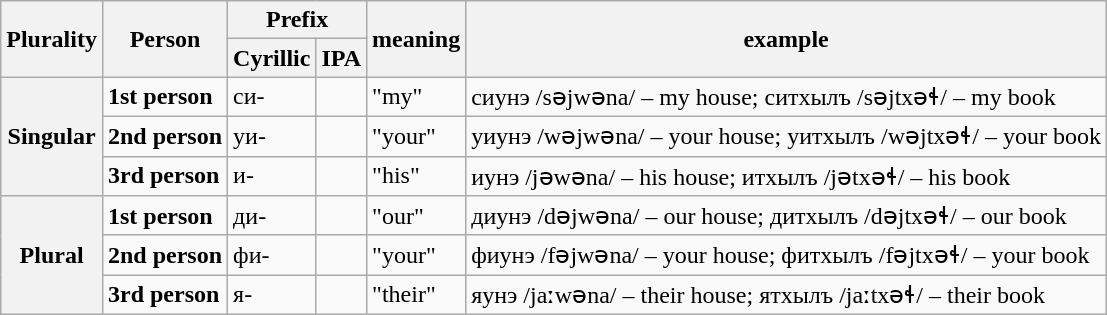<table class="wikitable">
<tr>
<th rowspan=2>Plurality</th>
<th rowspan=2>Person</th>
<th colspan=2>Prefix</th>
<th rowspan=2>meaning</th>
<th rowspan=2>example</th>
</tr>
<tr>
<th>Cyrillic</th>
<th>IPA</th>
</tr>
<tr>
<th rowspan=3>Singular</th>
<td><strong>1st person</strong></td>
<td>си-</td>
<td></td>
<td>"my"</td>
<td>сиунэ /səjwəna/ – my house; ситхылъ /səjtxəɬ/ – my book</td>
</tr>
<tr>
<td><strong>2nd person</strong></td>
<td>уи-</td>
<td></td>
<td>"your"</td>
<td>уиунэ /wəjwəna/ – your house; уитхылъ /wəjtxəɬ/ – your book</td>
</tr>
<tr>
<td><strong>3rd person</strong></td>
<td>и-</td>
<td></td>
<td>"his"</td>
<td>иунэ /jəwəna/ – his house; итхылъ /jətxəɬ/ – his book</td>
</tr>
<tr>
<th rowspan=3>Plural</th>
<td><strong>1st person</strong></td>
<td>ди-</td>
<td></td>
<td>"our"</td>
<td>диунэ /dəjwəna/ – our house; дитхылъ /dəjtxəɬ/ – our book</td>
</tr>
<tr>
<td><strong>2nd person</strong></td>
<td>фи-</td>
<td></td>
<td>"your"</td>
<td>фиунэ /fəjwəna/ – your house; фитхылъ /fəjtxəɬ/ – your book</td>
</tr>
<tr>
<td><strong>3rd person</strong></td>
<td>я-</td>
<td></td>
<td>"their"</td>
<td>яунэ /jaːwəna/ – their house; ятхылъ /jaːtxəɬ/ – their book</td>
</tr>
</table>
